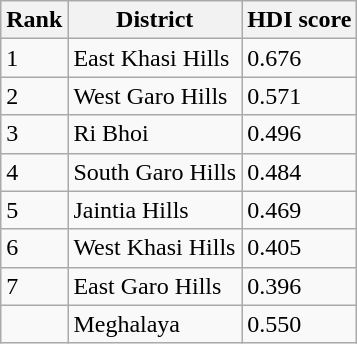<table class="wikitable sortable">
<tr>
<th>Rank</th>
<th>District</th>
<th>HDI score</th>
</tr>
<tr>
<td>1</td>
<td>East Khasi Hills</td>
<td>0.676</td>
</tr>
<tr>
<td>2</td>
<td>West Garo Hills</td>
<td>0.571</td>
</tr>
<tr>
<td>3</td>
<td>Ri Bhoi</td>
<td>0.496</td>
</tr>
<tr>
<td>4</td>
<td>South Garo Hills</td>
<td>0.484</td>
</tr>
<tr>
<td>5</td>
<td>Jaintia Hills</td>
<td>0.469</td>
</tr>
<tr>
<td>6</td>
<td>West Khasi Hills</td>
<td>0.405</td>
</tr>
<tr>
<td>7</td>
<td>East Garo Hills</td>
<td>0.396</td>
</tr>
<tr>
<td></td>
<td>Meghalaya</td>
<td>0.550</td>
</tr>
</table>
